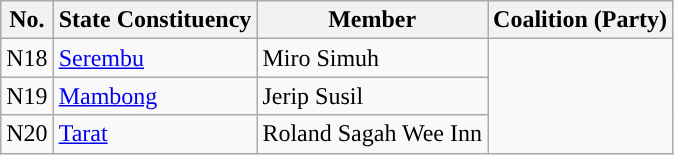<table class="wikitable">
<tr>
<th>No.</th>
<th>State Constituency</th>
<th>Member</th>
<th>Coalition (Party)</th>
</tr>
<tr>
<td>N18</td>
<td><a href='#'>Serembu</a></td>
<td>Miro Simuh</td>
<td rowspan="3"></td>
</tr>
<tr>
<td>N19</td>
<td><a href='#'>Mambong</a></td>
<td>Jerip Susil</td>
</tr>
<tr>
<td>N20</td>
<td><a href='#'>Tarat</a></td>
<td>Roland Sagah Wee Inn</td>
</tr>
</table>
